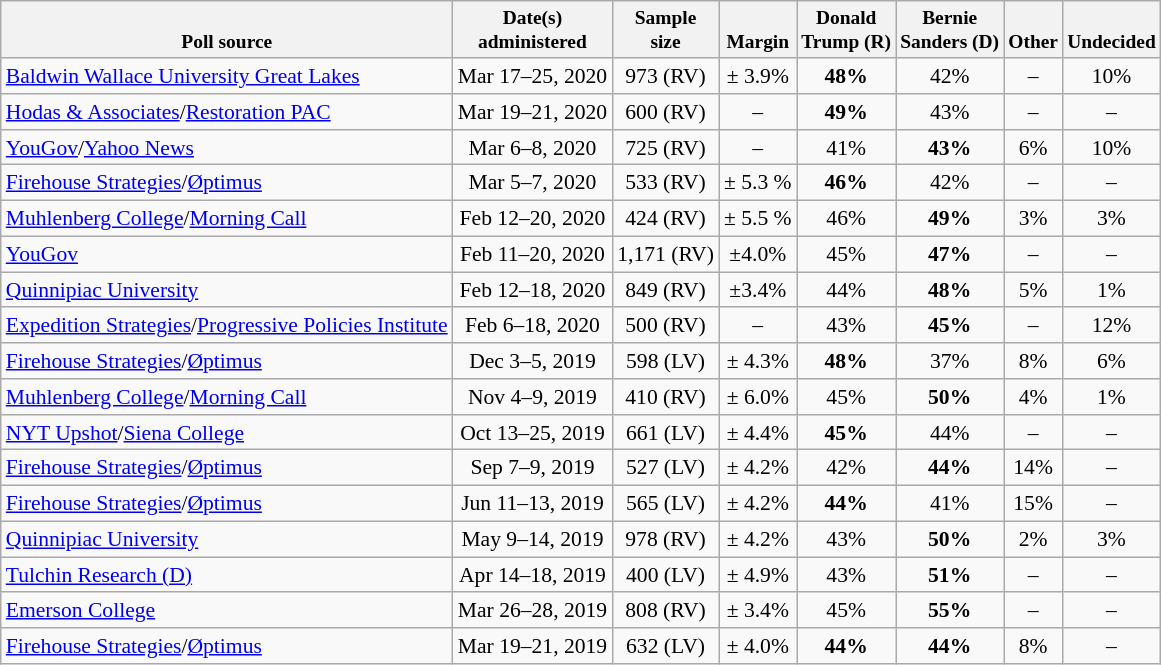<table class="wikitable" style="font-size:90%;text-align:center;">
<tr valign=bottom style="font-size:90%;">
<th>Poll source</th>
<th>Date(s)<br>administered</th>
<th>Sample<br>size</th>
<th>Margin<br></th>
<th>Donald<br>Trump (R)</th>
<th>Bernie<br>Sanders (D)</th>
<th>Other</th>
<th>Undecided</th>
</tr>
<tr>
<td style="text-align:left;"><a href='#'>Baldwin Wallace University Great Lakes</a></td>
<td>Mar 17–25, 2020</td>
<td>973 (RV)</td>
<td>± 3.9%</td>
<td><strong>48%</strong></td>
<td>42%</td>
<td>–</td>
<td>10%</td>
</tr>
<tr>
<td style="text-align:left;"><a href='#'>Hodas & Associates</a>/<a href='#'>Restoration PAC</a></td>
<td>Mar 19–21, 2020</td>
<td>600 (RV)</td>
<td>–</td>
<td><strong>49%</strong></td>
<td>43%</td>
<td>–</td>
<td>–</td>
</tr>
<tr>
<td style="text-align:left;"><a href='#'>YouGov</a>/<a href='#'>Yahoo News</a></td>
<td>Mar 6–8, 2020</td>
<td>725 (RV)</td>
<td>–</td>
<td>41%</td>
<td><strong>43%</strong></td>
<td>6%</td>
<td>10%</td>
</tr>
<tr>
<td style="text-align:left;"><a href='#'>Firehouse Strategies</a>/<a href='#'>Øptimus</a></td>
<td>Mar 5–7, 2020</td>
<td>533 (RV)</td>
<td>± 5.3 %</td>
<td><strong>46%</strong></td>
<td>42%</td>
<td>–</td>
<td>–</td>
</tr>
<tr>
<td style="text-align:left;"><a href='#'>Muhlenberg College</a>/<a href='#'>Morning Call</a></td>
<td>Feb 12–20, 2020</td>
<td>424 (RV)</td>
<td>± 5.5 %</td>
<td>46%</td>
<td><strong>49%</strong></td>
<td>3%</td>
<td>3%</td>
</tr>
<tr>
<td style="text-align:left;"><a href='#'>YouGov</a></td>
<td>Feb 11–20, 2020</td>
<td>1,171 (RV)</td>
<td>±4.0%</td>
<td>45%</td>
<td><strong>47%</strong></td>
<td>–</td>
<td>–</td>
</tr>
<tr>
<td style="text-align:left;"><a href='#'>Quinnipiac University</a></td>
<td>Feb 12–18, 2020</td>
<td>849 (RV)</td>
<td>±3.4%</td>
<td>44%</td>
<td><strong>48%</strong></td>
<td>5%</td>
<td>1%</td>
</tr>
<tr>
<td style="text-align:left;"><a href='#'>Expedition Strategies</a>/<a href='#'>Progressive Policies Institute</a></td>
<td>Feb 6–18, 2020</td>
<td>500 (RV)</td>
<td>–</td>
<td>43%</td>
<td><strong>45%</strong></td>
<td>–</td>
<td>12%</td>
</tr>
<tr>
<td style="text-align:left;"><a href='#'>Firehouse Strategies</a>/<a href='#'>Øptimus</a></td>
<td>Dec 3–5, 2019</td>
<td>598 (LV)</td>
<td>± 4.3%</td>
<td><strong>48%</strong></td>
<td>37%</td>
<td>8%</td>
<td>6%</td>
</tr>
<tr>
<td style="text-align:left;"><a href='#'>Muhlenberg College</a>/<a href='#'>Morning Call</a></td>
<td>Nov 4–9, 2019</td>
<td>410 (RV)</td>
<td>± 6.0%</td>
<td>45%</td>
<td><strong>50%</strong></td>
<td>4%</td>
<td>1%</td>
</tr>
<tr>
<td style="text-align:left;"><a href='#'>NYT Upshot</a>/<a href='#'>Siena College</a></td>
<td>Oct 13–25, 2019</td>
<td>661 (LV)</td>
<td>± 4.4%</td>
<td><strong>45%</strong></td>
<td>44%</td>
<td>–</td>
<td>–</td>
</tr>
<tr>
<td style="text-align:left;"><a href='#'>Firehouse Strategies</a>/<a href='#'>Øptimus</a></td>
<td>Sep 7–9, 2019</td>
<td>527 (LV)</td>
<td>± 4.2%</td>
<td>42%</td>
<td><strong>44%</strong></td>
<td>14%</td>
<td>–</td>
</tr>
<tr>
<td style="text-align:left;"><a href='#'>Firehouse Strategies</a>/<a href='#'>Øptimus</a></td>
<td>Jun 11–13, 2019</td>
<td>565 (LV)</td>
<td>± 4.2%</td>
<td><strong>44%</strong></td>
<td>41%</td>
<td>15%</td>
<td>–</td>
</tr>
<tr>
<td style="text-align:left;"><a href='#'>Quinnipiac University</a></td>
<td>May 9–14, 2019</td>
<td>978 (RV)</td>
<td>± 4.2%</td>
<td>43%</td>
<td><strong>50%</strong></td>
<td>2%</td>
<td>3%</td>
</tr>
<tr>
<td style="text-align:left;"><a href='#'>Tulchin Research (D)</a></td>
<td>Apr 14–18, 2019</td>
<td>400 (LV)</td>
<td>± 4.9%</td>
<td>43%</td>
<td><strong>51%</strong></td>
<td>–</td>
<td>–</td>
</tr>
<tr>
<td style="text-align:left;"><a href='#'>Emerson College</a></td>
<td>Mar 26–28, 2019</td>
<td>808 (RV)</td>
<td>± 3.4%</td>
<td>45%</td>
<td><strong>55%</strong></td>
<td>–</td>
<td>–</td>
</tr>
<tr>
<td style="text-align:left;"><a href='#'>Firehouse Strategies</a>/<a href='#'>Øptimus</a></td>
<td>Mar 19–21, 2019</td>
<td>632 (LV)</td>
<td>± 4.0%</td>
<td><strong>44%</strong></td>
<td><strong>44%</strong></td>
<td>8%</td>
<td>–</td>
</tr>
</table>
